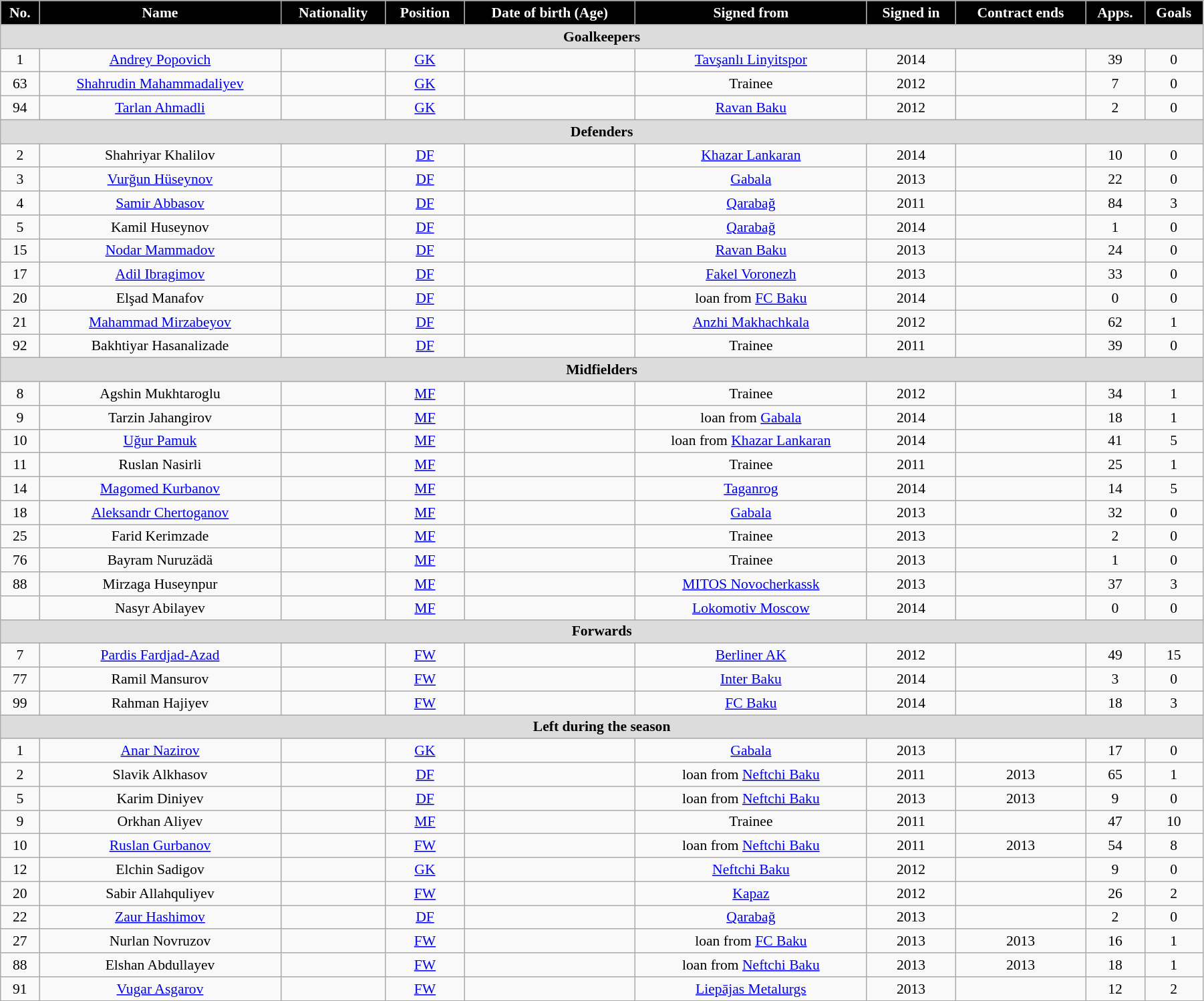<table class="wikitable"  style="text-align:center; font-size:90%; width:95%;">
<tr>
<th style="background:#000000; color:#FFFFFF; text-align:center;">No.</th>
<th style="background:#000000; color:#FFFFFF; text-align:center;">Name</th>
<th style="background:#000000; color:#FFFFFF; text-align:center;">Nationality</th>
<th style="background:#000000; color:#FFFFFF; text-align:center;">Position</th>
<th style="background:#000000; color:#FFFFFF; text-align:center;">Date of birth (Age)</th>
<th style="background:#000000; color:#FFFFFF; text-align:center;">Signed from</th>
<th style="background:#000000; color:#FFFFFF; text-align:center;">Signed in</th>
<th style="background:#000000; color:#FFFFFF; text-align:center;">Contract ends</th>
<th style="background:#000000; color:#FFFFFF; text-align:center;">Apps.</th>
<th style="background:#000000; color:#FFFFFF; text-align:center;">Goals</th>
</tr>
<tr>
<th colspan="11"  style="background:#dcdcdc; text-align:center;">Goalkeepers</th>
</tr>
<tr>
<td>1</td>
<td><a href='#'>Andrey Popovich</a></td>
<td></td>
<td><a href='#'>GK</a></td>
<td></td>
<td><a href='#'>Tavşanlı Linyitspor</a></td>
<td>2014</td>
<td></td>
<td>39</td>
<td>0</td>
</tr>
<tr>
<td>63</td>
<td><a href='#'>Shahrudin Mahammadaliyev</a></td>
<td></td>
<td><a href='#'>GK</a></td>
<td></td>
<td>Trainee</td>
<td>2012</td>
<td></td>
<td>7</td>
<td>0</td>
</tr>
<tr>
<td>94</td>
<td><a href='#'>Tarlan Ahmadli</a></td>
<td></td>
<td><a href='#'>GK</a></td>
<td></td>
<td><a href='#'>Ravan Baku</a></td>
<td>2012</td>
<td></td>
<td>2</td>
<td>0</td>
</tr>
<tr>
<th colspan="11"  style="background:#dcdcdc; text-align:center;">Defenders</th>
</tr>
<tr>
<td>2</td>
<td>Shahriyar Khalilov</td>
<td></td>
<td><a href='#'>DF</a></td>
<td></td>
<td><a href='#'>Khazar Lankaran</a></td>
<td>2014</td>
<td></td>
<td>10</td>
<td>0</td>
</tr>
<tr>
<td>3</td>
<td><a href='#'>Vurğun Hüseynov</a></td>
<td></td>
<td><a href='#'>DF</a></td>
<td></td>
<td><a href='#'>Gabala</a></td>
<td>2013</td>
<td></td>
<td>22</td>
<td>0</td>
</tr>
<tr>
<td>4</td>
<td><a href='#'>Samir Abbasov</a></td>
<td></td>
<td><a href='#'>DF</a></td>
<td></td>
<td><a href='#'>Qarabağ</a></td>
<td>2011</td>
<td></td>
<td>84</td>
<td>3</td>
</tr>
<tr>
<td>5</td>
<td>Kamil Huseynov</td>
<td></td>
<td><a href='#'>DF</a></td>
<td></td>
<td><a href='#'>Qarabağ</a></td>
<td>2014</td>
<td></td>
<td>1</td>
<td>0</td>
</tr>
<tr>
<td>15</td>
<td><a href='#'>Nodar Mammadov</a></td>
<td></td>
<td><a href='#'>DF</a></td>
<td></td>
<td><a href='#'>Ravan Baku</a></td>
<td>2013</td>
<td></td>
<td>24</td>
<td>0</td>
</tr>
<tr>
<td>17</td>
<td><a href='#'>Adil Ibragimov</a></td>
<td></td>
<td><a href='#'>DF</a></td>
<td></td>
<td><a href='#'>Fakel Voronezh</a></td>
<td>2013</td>
<td></td>
<td>33</td>
<td>0</td>
</tr>
<tr>
<td>20</td>
<td>Elşad Manafov</td>
<td></td>
<td><a href='#'>DF</a></td>
<td></td>
<td>loan from <a href='#'>FC Baku</a></td>
<td>2014</td>
<td></td>
<td>0</td>
<td>0</td>
</tr>
<tr>
<td>21</td>
<td><a href='#'>Mahammad Mirzabeyov</a></td>
<td></td>
<td><a href='#'>DF</a></td>
<td></td>
<td><a href='#'>Anzhi Makhachkala</a></td>
<td>2012</td>
<td></td>
<td>62</td>
<td>1</td>
</tr>
<tr>
<td>92</td>
<td>Bakhtiyar Hasanalizade</td>
<td></td>
<td><a href='#'>DF</a></td>
<td></td>
<td>Trainee</td>
<td>2011</td>
<td></td>
<td>39</td>
<td>0</td>
</tr>
<tr>
<th colspan="11"  style="background:#dcdcdc; text-align:center;">Midfielders</th>
</tr>
<tr>
<td>8</td>
<td>Agshin Mukhtaroglu</td>
<td></td>
<td><a href='#'>MF</a></td>
<td></td>
<td>Trainee</td>
<td>2012</td>
<td></td>
<td>34</td>
<td>1</td>
</tr>
<tr>
<td>9</td>
<td>Tarzin Jahangirov</td>
<td></td>
<td><a href='#'>MF</a></td>
<td></td>
<td>loan from <a href='#'>Gabala</a></td>
<td>2014</td>
<td></td>
<td>18</td>
<td>1</td>
</tr>
<tr>
<td>10</td>
<td><a href='#'>Uğur Pamuk</a></td>
<td></td>
<td><a href='#'>MF</a></td>
<td></td>
<td>loan from <a href='#'>Khazar Lankaran</a></td>
<td>2014</td>
<td></td>
<td>41</td>
<td>5</td>
</tr>
<tr>
<td>11</td>
<td>Ruslan Nasirli</td>
<td></td>
<td><a href='#'>MF</a></td>
<td></td>
<td>Trainee</td>
<td>2011</td>
<td></td>
<td>25</td>
<td>1</td>
</tr>
<tr>
<td>14</td>
<td><a href='#'>Magomed Kurbanov</a></td>
<td></td>
<td><a href='#'>MF</a></td>
<td></td>
<td><a href='#'>Taganrog</a></td>
<td>2014</td>
<td></td>
<td>14</td>
<td>5</td>
</tr>
<tr>
<td>18</td>
<td><a href='#'>Aleksandr Chertoganov</a></td>
<td></td>
<td><a href='#'>MF</a></td>
<td></td>
<td><a href='#'>Gabala</a></td>
<td>2013</td>
<td></td>
<td>32</td>
<td>0</td>
</tr>
<tr>
<td>25</td>
<td>Farid Kerimzade</td>
<td></td>
<td><a href='#'>MF</a></td>
<td></td>
<td>Trainee</td>
<td>2013</td>
<td></td>
<td>2</td>
<td>0</td>
</tr>
<tr>
<td>76</td>
<td>Bayram Nuruzädä</td>
<td></td>
<td><a href='#'>MF</a></td>
<td></td>
<td>Trainee</td>
<td>2013</td>
<td></td>
<td>1</td>
<td>0</td>
</tr>
<tr>
<td>88</td>
<td>Mirzaga Huseynpur</td>
<td></td>
<td><a href='#'>MF</a></td>
<td></td>
<td><a href='#'>MITOS Novocherkassk</a></td>
<td>2013</td>
<td></td>
<td>37</td>
<td>3</td>
</tr>
<tr>
<td></td>
<td>Nasyr Abilayev</td>
<td></td>
<td><a href='#'>MF</a></td>
<td></td>
<td><a href='#'>Lokomotiv Moscow</a></td>
<td>2014</td>
<td></td>
<td>0</td>
<td>0</td>
</tr>
<tr>
<th colspan="11"  style="background:#dcdcdc; text-align:center;">Forwards</th>
</tr>
<tr>
<td>7</td>
<td><a href='#'>Pardis Fardjad-Azad</a></td>
<td></td>
<td><a href='#'>FW</a></td>
<td></td>
<td><a href='#'>Berliner AK</a></td>
<td>2012</td>
<td></td>
<td>49</td>
<td>15</td>
</tr>
<tr>
<td>77</td>
<td>Ramil Mansurov</td>
<td></td>
<td><a href='#'>FW</a></td>
<td></td>
<td><a href='#'>Inter Baku</a></td>
<td>2014</td>
<td></td>
<td>3</td>
<td>0</td>
</tr>
<tr>
<td>99</td>
<td>Rahman Hajiyev</td>
<td></td>
<td><a href='#'>FW</a></td>
<td></td>
<td><a href='#'>FC Baku</a></td>
<td>2014</td>
<td></td>
<td>18</td>
<td>3</td>
</tr>
<tr>
<th colspan="11"  style="background:#dcdcdc; text-align:center;">Left during the season</th>
</tr>
<tr>
<td>1</td>
<td><a href='#'>Anar Nazirov</a></td>
<td></td>
<td><a href='#'>GK</a></td>
<td></td>
<td><a href='#'>Gabala</a></td>
<td>2013</td>
<td></td>
<td>17</td>
<td>0</td>
</tr>
<tr>
<td>2</td>
<td>Slavik Alkhasov</td>
<td></td>
<td><a href='#'>DF</a></td>
<td></td>
<td>loan from <a href='#'>Neftchi Baku</a></td>
<td>2011</td>
<td>2013</td>
<td>65</td>
<td>1</td>
</tr>
<tr>
<td>5</td>
<td>Karim Diniyev</td>
<td></td>
<td><a href='#'>DF</a></td>
<td></td>
<td>loan from <a href='#'>Neftchi Baku</a></td>
<td>2013</td>
<td>2013</td>
<td>9</td>
<td>0</td>
</tr>
<tr>
<td>9</td>
<td>Orkhan Aliyev</td>
<td></td>
<td><a href='#'>MF</a></td>
<td></td>
<td>Trainee</td>
<td>2011</td>
<td></td>
<td>47</td>
<td>10</td>
</tr>
<tr>
<td>10</td>
<td><a href='#'>Ruslan Gurbanov</a></td>
<td></td>
<td><a href='#'>FW</a></td>
<td></td>
<td>loan from <a href='#'>Neftchi Baku</a></td>
<td>2011</td>
<td>2013</td>
<td>54</td>
<td>8</td>
</tr>
<tr>
<td>12</td>
<td>Elchin Sadigov</td>
<td></td>
<td><a href='#'>GK</a></td>
<td></td>
<td><a href='#'>Neftchi Baku</a></td>
<td>2012</td>
<td></td>
<td>9</td>
<td>0</td>
</tr>
<tr>
<td>20</td>
<td>Sabir Allahquliyev</td>
<td></td>
<td><a href='#'>FW</a></td>
<td></td>
<td><a href='#'>Kapaz</a></td>
<td>2012</td>
<td></td>
<td>26</td>
<td>2</td>
</tr>
<tr>
<td>22</td>
<td><a href='#'>Zaur Hashimov</a></td>
<td></td>
<td><a href='#'>DF</a></td>
<td></td>
<td><a href='#'>Qarabağ</a></td>
<td>2013</td>
<td></td>
<td>2</td>
<td>0</td>
</tr>
<tr>
<td>27</td>
<td>Nurlan Novruzov</td>
<td></td>
<td><a href='#'>FW</a></td>
<td></td>
<td>loan from <a href='#'>FC Baku</a></td>
<td>2013</td>
<td>2013</td>
<td>16</td>
<td>1</td>
</tr>
<tr>
<td>88</td>
<td>Elshan Abdullayev</td>
<td></td>
<td><a href='#'>FW</a></td>
<td></td>
<td>loan from <a href='#'>Neftchi Baku</a></td>
<td>2013</td>
<td>2013</td>
<td>18</td>
<td>1</td>
</tr>
<tr>
<td>91</td>
<td><a href='#'>Vugar Asgarov</a></td>
<td></td>
<td><a href='#'>FW</a></td>
<td></td>
<td><a href='#'>Liepājas Metalurgs</a></td>
<td>2013</td>
<td></td>
<td>12</td>
<td>2</td>
</tr>
</table>
